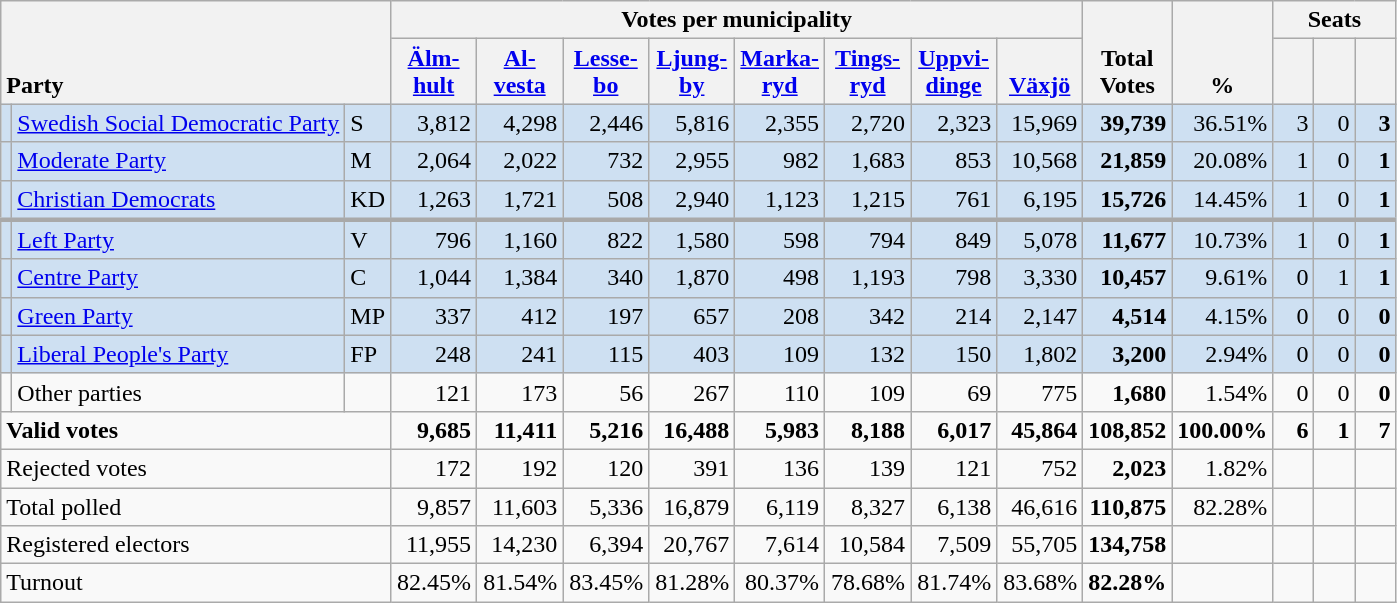<table class="wikitable" border="1" style="text-align:right;">
<tr>
<th style="text-align:left;" valign=bottom rowspan=2 colspan=3>Party</th>
<th colspan=8>Votes per municipality</th>
<th align=center valign=bottom rowspan=2 width="50">Total Votes</th>
<th align=center valign=bottom rowspan=2 width="50">%</th>
<th colspan=3>Seats</th>
</tr>
<tr>
<th align=center valign=bottom width="50"><a href='#'>Älm- hult</a></th>
<th align=center valign=bottom width="50"><a href='#'>Al- vesta</a></th>
<th align=center valign=bottom width="50"><a href='#'>Lesse- bo</a></th>
<th align=center valign=bottom width="50"><a href='#'>Ljung- by</a></th>
<th align=center valign=bottom width="50"><a href='#'>Marka- ryd</a></th>
<th align=center valign=bottom width="50"><a href='#'>Tings- ryd</a></th>
<th align=center valign=bottom width="50"><a href='#'>Uppvi- dinge</a></th>
<th align=center valign=bottom width="50"><a href='#'>Växjö</a></th>
<th align=center valign=bottom width="20"><small></small></th>
<th align=center valign=bottom width="20"><small><a href='#'></a></small></th>
<th align=center valign=bottom width="20"><small></small></th>
</tr>
<tr style="background:#CEE0F2;">
<td></td>
<td align=left style="white-space: nowrap;"><a href='#'>Swedish Social Democratic Party</a></td>
<td align=left>S</td>
<td>3,812</td>
<td>4,298</td>
<td>2,446</td>
<td>5,816</td>
<td>2,355</td>
<td>2,720</td>
<td>2,323</td>
<td>15,969</td>
<td><strong>39,739</strong></td>
<td>36.51%</td>
<td>3</td>
<td>0</td>
<td><strong>3</strong></td>
</tr>
<tr style="background:#CEE0F2;">
<td></td>
<td align=left><a href='#'>Moderate Party</a></td>
<td align=left>M</td>
<td>2,064</td>
<td>2,022</td>
<td>732</td>
<td>2,955</td>
<td>982</td>
<td>1,683</td>
<td>853</td>
<td>10,568</td>
<td><strong>21,859</strong></td>
<td>20.08%</td>
<td>1</td>
<td>0</td>
<td><strong>1</strong></td>
</tr>
<tr style="background:#CEE0F2;">
<td></td>
<td align=left><a href='#'>Christian Democrats</a></td>
<td align=left>KD</td>
<td>1,263</td>
<td>1,721</td>
<td>508</td>
<td>2,940</td>
<td>1,123</td>
<td>1,215</td>
<td>761</td>
<td>6,195</td>
<td><strong>15,726</strong></td>
<td>14.45%</td>
<td>1</td>
<td>0</td>
<td><strong>1</strong></td>
</tr>
<tr style="background:#CEE0F2; border-top:3px solid darkgray;">
<td></td>
<td align=left><a href='#'>Left Party</a></td>
<td align=left>V</td>
<td>796</td>
<td>1,160</td>
<td>822</td>
<td>1,580</td>
<td>598</td>
<td>794</td>
<td>849</td>
<td>5,078</td>
<td><strong>11,677</strong></td>
<td>10.73%</td>
<td>1</td>
<td>0</td>
<td><strong>1</strong></td>
</tr>
<tr style="background:#CEE0F2;">
<td></td>
<td align=left><a href='#'>Centre Party</a></td>
<td align=left>C</td>
<td>1,044</td>
<td>1,384</td>
<td>340</td>
<td>1,870</td>
<td>498</td>
<td>1,193</td>
<td>798</td>
<td>3,330</td>
<td><strong>10,457</strong></td>
<td>9.61%</td>
<td>0</td>
<td>1</td>
<td><strong>1</strong></td>
</tr>
<tr style="background:#CEE0F2;">
<td></td>
<td align=left><a href='#'>Green Party</a></td>
<td align=left>MP</td>
<td>337</td>
<td>412</td>
<td>197</td>
<td>657</td>
<td>208</td>
<td>342</td>
<td>214</td>
<td>2,147</td>
<td><strong>4,514</strong></td>
<td>4.15%</td>
<td>0</td>
<td>0</td>
<td><strong>0</strong></td>
</tr>
<tr style="background:#CEE0F2;">
<td></td>
<td align=left><a href='#'>Liberal People's Party</a></td>
<td align=left>FP</td>
<td>248</td>
<td>241</td>
<td>115</td>
<td>403</td>
<td>109</td>
<td>132</td>
<td>150</td>
<td>1,802</td>
<td><strong>3,200</strong></td>
<td>2.94%</td>
<td>0</td>
<td>0</td>
<td><strong>0</strong></td>
</tr>
<tr>
<td></td>
<td align=left>Other parties</td>
<td></td>
<td>121</td>
<td>173</td>
<td>56</td>
<td>267</td>
<td>110</td>
<td>109</td>
<td>69</td>
<td>775</td>
<td><strong>1,680</strong></td>
<td>1.54%</td>
<td>0</td>
<td>0</td>
<td><strong>0</strong></td>
</tr>
<tr style="font-weight:bold">
<td align=left colspan=3>Valid votes</td>
<td>9,685</td>
<td>11,411</td>
<td>5,216</td>
<td>16,488</td>
<td>5,983</td>
<td>8,188</td>
<td>6,017</td>
<td>45,864</td>
<td>108,852</td>
<td>100.00%</td>
<td>6</td>
<td>1</td>
<td>7</td>
</tr>
<tr>
<td align=left colspan=3>Rejected votes</td>
<td>172</td>
<td>192</td>
<td>120</td>
<td>391</td>
<td>136</td>
<td>139</td>
<td>121</td>
<td>752</td>
<td><strong>2,023</strong></td>
<td>1.82%</td>
<td></td>
<td></td>
<td></td>
</tr>
<tr>
<td align=left colspan=3>Total polled</td>
<td>9,857</td>
<td>11,603</td>
<td>5,336</td>
<td>16,879</td>
<td>6,119</td>
<td>8,327</td>
<td>6,138</td>
<td>46,616</td>
<td><strong>110,875</strong></td>
<td>82.28%</td>
<td></td>
<td></td>
<td></td>
</tr>
<tr>
<td align=left colspan=3>Registered electors</td>
<td>11,955</td>
<td>14,230</td>
<td>6,394</td>
<td>20,767</td>
<td>7,614</td>
<td>10,584</td>
<td>7,509</td>
<td>55,705</td>
<td><strong>134,758</strong></td>
<td></td>
<td></td>
<td></td>
<td></td>
</tr>
<tr>
<td align=left colspan=3>Turnout</td>
<td>82.45%</td>
<td>81.54%</td>
<td>83.45%</td>
<td>81.28%</td>
<td>80.37%</td>
<td>78.68%</td>
<td>81.74%</td>
<td>83.68%</td>
<td><strong>82.28%</strong></td>
<td></td>
<td></td>
<td></td>
<td></td>
</tr>
</table>
